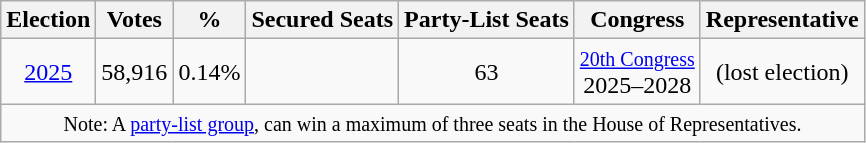<table class="wikitable" style="text-align:center";>
<tr>
<th>Election</th>
<th>Votes</th>
<th>%</th>
<th>Secured Seats</th>
<th>Party-List Seats</th>
<th>Congress</th>
<th>Representative</th>
</tr>
<tr>
<td><a href='#'>2025</a></td>
<td>58,916</td>
<td>0.14%</td>
<td></td>
<td>63</td>
<td><small><a href='#'>20th Congress</a></small><br>2025–2028<br></td>
<td>(lost election)</td>
</tr>
<tr>
<td colspan="9"><small>Note: A <a href='#'>party-list group</a>, can win a maximum of three seats in the House of Representatives.</small></td>
</tr>
</table>
